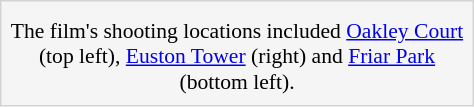<table style="float:right; width:25%; background:whitesmoke; border:0.1em solid lightgray; margin-left:2em; margin-bottom:1em; padding-top:0em; padding-left:0.2em; padding-right:0.2em; padding-bottom:0.2em">
<tr>
<td></td>
<td rowspan="2"></td>
</tr>
<tr>
<td></td>
</tr>
<tr>
<td colspan="2"; style="text-align:center; font-size:90%; padding-bottom:0.1em">The film's shooting locations included <a href='#'>Oakley Court</a> (top left), <a href='#'>Euston Tower</a> (right) and <a href='#'>Friar Park</a> (bottom left).</td>
</tr>
</table>
